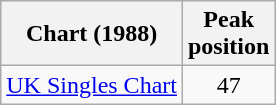<table class="wikitable sortable">
<tr>
<th>Chart (1988)</th>
<th>Peak<br>position</th>
</tr>
<tr>
<td><a href='#'>UK Singles Chart</a></td>
<td style="text-align:center;">47</td>
</tr>
</table>
